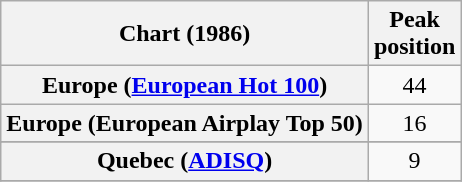<table class="wikitable sortable plainrowheaders">
<tr>
<th>Chart (1986)</th>
<th>Peak<br>position</th>
</tr>
<tr>
<th scope="row">Europe (<a href='#'>European Hot 100</a>)</th>
<td align="center">44</td>
</tr>
<tr>
<th scope="row">Europe (European Airplay Top 50)</th>
<td style="text-align:center;">16</td>
</tr>
<tr>
</tr>
<tr>
<th scope="row">Quebec (<a href='#'>ADISQ</a>)</th>
<td align="center">9</td>
</tr>
<tr>
</tr>
</table>
